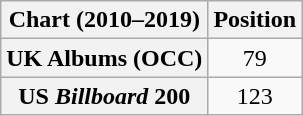<table class="wikitable sortable plainrowheaders" style="text-align:center">
<tr>
<th scope="col">Chart (2010–2019)</th>
<th scope="col">Position</th>
</tr>
<tr>
<th scope="row">UK Albums (OCC)</th>
<td>79</td>
</tr>
<tr>
<th scope="row">US <em>Billboard</em> 200</th>
<td>123</td>
</tr>
</table>
